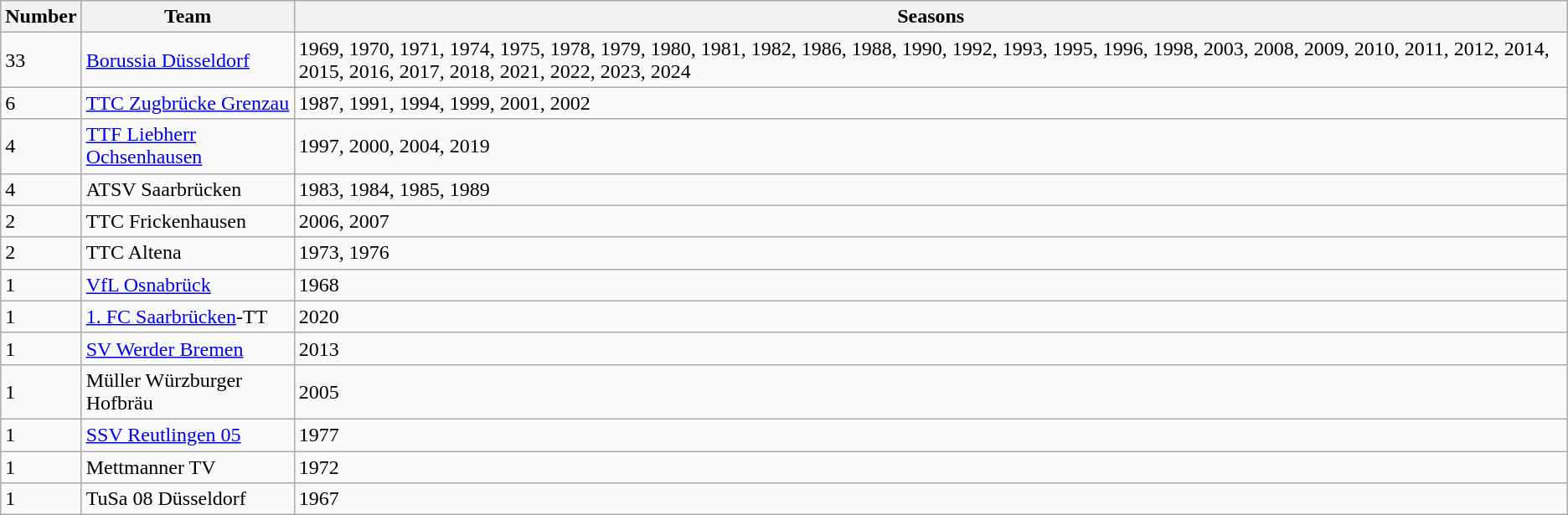<table class="wikitable" style="font-size:100%">
<tr>
<th>Number</th>
<th>Team</th>
<th>Seasons</th>
</tr>
<tr>
<td>33</td>
<td><a href='#'>Borussia Düsseldorf</a></td>
<td>1969, 1970, 1971, 1974, 1975, 1978, 1979, 1980, 1981, 1982, 1986, 1988, 1990, 1992, 1993, 1995, 1996, 1998, 2003, 2008, 2009, 2010, 2011, 2012, 2014, 2015, 2016, 2017, 2018, 2021, 2022, 2023, 2024</td>
</tr>
<tr>
<td>6</td>
<td><a href='#'>TTC Zugbrücke Grenzau</a></td>
<td>1987, 1991, 1994, 1999, 2001, 2002</td>
</tr>
<tr>
<td>4</td>
<td><a href='#'>TTF Liebherr Ochsenhausen</a></td>
<td>1997, 2000, 2004, 2019</td>
</tr>
<tr>
<td>4</td>
<td>ATSV Saarbrücken</td>
<td>1983, 1984, 1985, 1989</td>
</tr>
<tr>
<td>2</td>
<td>TTC Frickenhausen</td>
<td>2006, 2007</td>
</tr>
<tr>
<td>2</td>
<td>TTC Altena</td>
<td>1973, 1976</td>
</tr>
<tr>
<td>1</td>
<td><a href='#'>VfL Osnabrück</a></td>
<td>1968</td>
</tr>
<tr>
<td>1</td>
<td><a href='#'>1. FC Saarbrücken</a>-TT</td>
<td>2020</td>
</tr>
<tr>
<td>1</td>
<td><a href='#'>SV Werder Bremen</a></td>
<td>2013</td>
</tr>
<tr>
<td>1</td>
<td>Müller Würzburger Hofbräu</td>
<td>2005</td>
</tr>
<tr>
<td>1</td>
<td><a href='#'>SSV Reutlingen 05</a></td>
<td>1977</td>
</tr>
<tr>
<td>1</td>
<td>Mettmanner TV</td>
<td>1972</td>
</tr>
<tr>
<td>1</td>
<td>TuSa 08 Düsseldorf</td>
<td>1967</td>
</tr>
</table>
